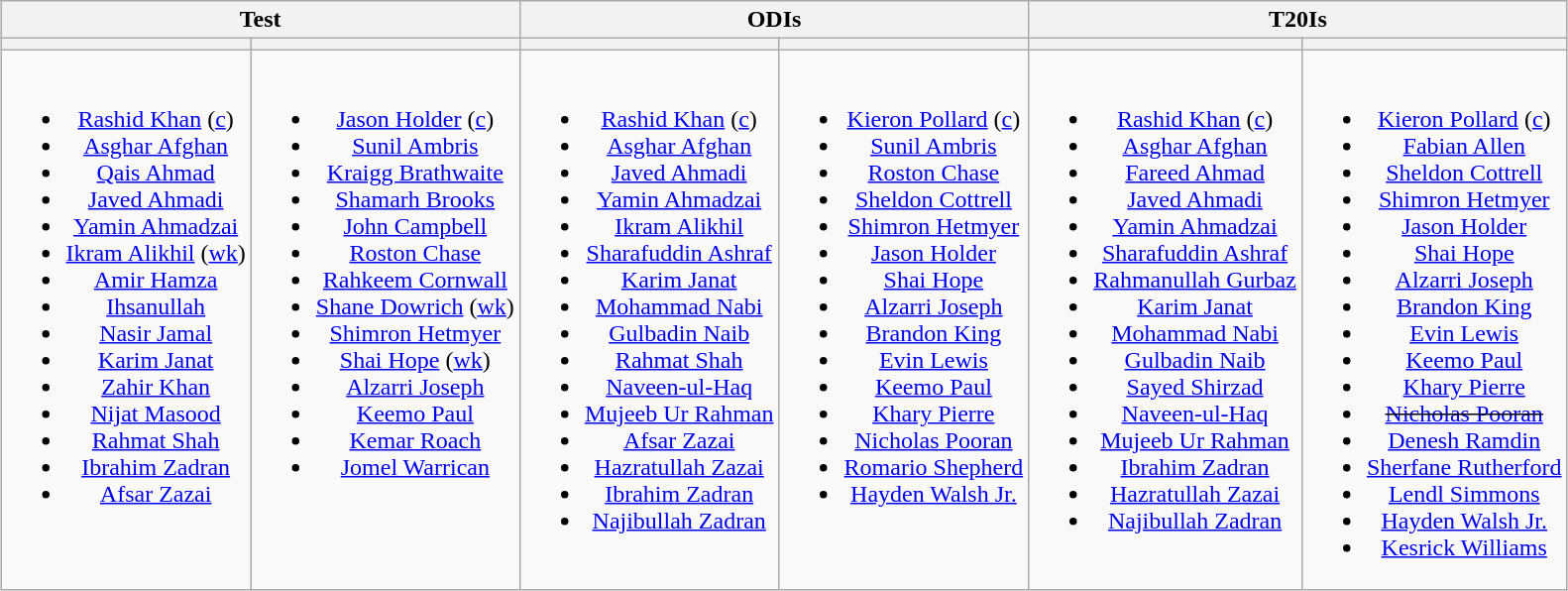<table class="wikitable" style="text-align:center; margin:auto">
<tr>
<th colspan=2>Test</th>
<th colspan=2>ODIs</th>
<th colspan=2>T20Is</th>
</tr>
<tr>
<th></th>
<th></th>
<th></th>
<th></th>
<th></th>
<th></th>
</tr>
<tr style="vertical-align:top">
<td><br><ul><li><a href='#'>Rashid Khan</a> (<a href='#'>c</a>)</li><li><a href='#'>Asghar Afghan</a></li><li><a href='#'>Qais Ahmad</a></li><li><a href='#'>Javed Ahmadi</a></li><li><a href='#'>Yamin Ahmadzai</a></li><li><a href='#'>Ikram Alikhil</a> (<a href='#'>wk</a>)</li><li><a href='#'>Amir Hamza</a></li><li><a href='#'>Ihsanullah</a></li><li><a href='#'>Nasir Jamal</a></li><li><a href='#'>Karim Janat</a></li><li><a href='#'>Zahir Khan</a></li><li><a href='#'>Nijat Masood</a></li><li><a href='#'>Rahmat Shah</a></li><li><a href='#'>Ibrahim Zadran</a></li><li><a href='#'>Afsar Zazai</a></li></ul></td>
<td><br><ul><li><a href='#'>Jason Holder</a> (<a href='#'>c</a>)</li><li><a href='#'>Sunil Ambris</a></li><li><a href='#'>Kraigg Brathwaite</a></li><li><a href='#'>Shamarh Brooks</a></li><li><a href='#'>John Campbell</a></li><li><a href='#'>Roston Chase</a></li><li><a href='#'>Rahkeem Cornwall</a></li><li><a href='#'>Shane Dowrich</a> (<a href='#'>wk</a>)</li><li><a href='#'>Shimron Hetmyer</a></li><li><a href='#'>Shai Hope</a> (<a href='#'>wk</a>)</li><li><a href='#'>Alzarri Joseph</a></li><li><a href='#'>Keemo Paul</a></li><li><a href='#'>Kemar Roach</a></li><li><a href='#'>Jomel Warrican</a></li></ul></td>
<td><br><ul><li><a href='#'>Rashid Khan</a> (<a href='#'>c</a>)</li><li><a href='#'>Asghar Afghan</a></li><li><a href='#'>Javed Ahmadi</a></li><li><a href='#'>Yamin Ahmadzai</a></li><li><a href='#'>Ikram Alikhil</a></li><li><a href='#'>Sharafuddin Ashraf</a></li><li><a href='#'>Karim Janat</a></li><li><a href='#'>Mohammad Nabi</a></li><li><a href='#'>Gulbadin Naib</a></li><li><a href='#'>Rahmat Shah</a></li><li><a href='#'>Naveen-ul-Haq</a></li><li><a href='#'>Mujeeb Ur Rahman</a></li><li><a href='#'>Afsar Zazai</a></li><li><a href='#'>Hazratullah Zazai</a></li><li><a href='#'>Ibrahim Zadran</a></li><li><a href='#'>Najibullah Zadran</a></li></ul></td>
<td><br><ul><li><a href='#'>Kieron Pollard</a> (<a href='#'>c</a>)</li><li><a href='#'>Sunil Ambris</a></li><li><a href='#'>Roston Chase</a></li><li><a href='#'>Sheldon Cottrell</a></li><li><a href='#'>Shimron Hetmyer</a></li><li><a href='#'>Jason Holder</a></li><li><a href='#'>Shai Hope</a></li><li><a href='#'>Alzarri Joseph</a></li><li><a href='#'>Brandon King</a></li><li><a href='#'>Evin Lewis</a></li><li><a href='#'>Keemo Paul</a></li><li><a href='#'>Khary Pierre</a></li><li><a href='#'>Nicholas Pooran</a></li><li><a href='#'>Romario Shepherd</a></li><li><a href='#'>Hayden Walsh Jr.</a></li></ul></td>
<td><br><ul><li><a href='#'>Rashid Khan</a> (<a href='#'>c</a>)</li><li><a href='#'>Asghar Afghan</a></li><li><a href='#'>Fareed Ahmad</a></li><li><a href='#'>Javed Ahmadi</a></li><li><a href='#'>Yamin Ahmadzai</a></li><li><a href='#'>Sharafuddin Ashraf</a></li><li><a href='#'>Rahmanullah Gurbaz</a></li><li><a href='#'>Karim Janat</a></li><li><a href='#'>Mohammad Nabi</a></li><li><a href='#'>Gulbadin Naib</a></li><li><a href='#'>Sayed Shirzad</a></li><li><a href='#'>Naveen-ul-Haq</a></li><li><a href='#'>Mujeeb Ur Rahman</a></li><li><a href='#'>Ibrahim Zadran</a></li><li><a href='#'>Hazratullah Zazai</a></li><li><a href='#'>Najibullah Zadran</a></li></ul></td>
<td><br><ul><li><a href='#'>Kieron Pollard</a> (<a href='#'>c</a>)</li><li><a href='#'>Fabian Allen</a></li><li><a href='#'>Sheldon Cottrell</a></li><li><a href='#'>Shimron Hetmyer</a></li><li><a href='#'>Jason Holder</a></li><li><a href='#'>Shai Hope</a></li><li><a href='#'>Alzarri Joseph</a></li><li><a href='#'>Brandon King</a></li><li><a href='#'>Evin Lewis</a></li><li><a href='#'>Keemo Paul</a></li><li><a href='#'>Khary Pierre</a></li><li><s><a href='#'>Nicholas Pooran</a></s></li><li><a href='#'>Denesh Ramdin</a></li><li><a href='#'>Sherfane Rutherford</a></li><li><a href='#'>Lendl Simmons</a></li><li><a href='#'>Hayden Walsh Jr.</a></li><li><a href='#'>Kesrick Williams</a></li></ul></td>
</tr>
</table>
